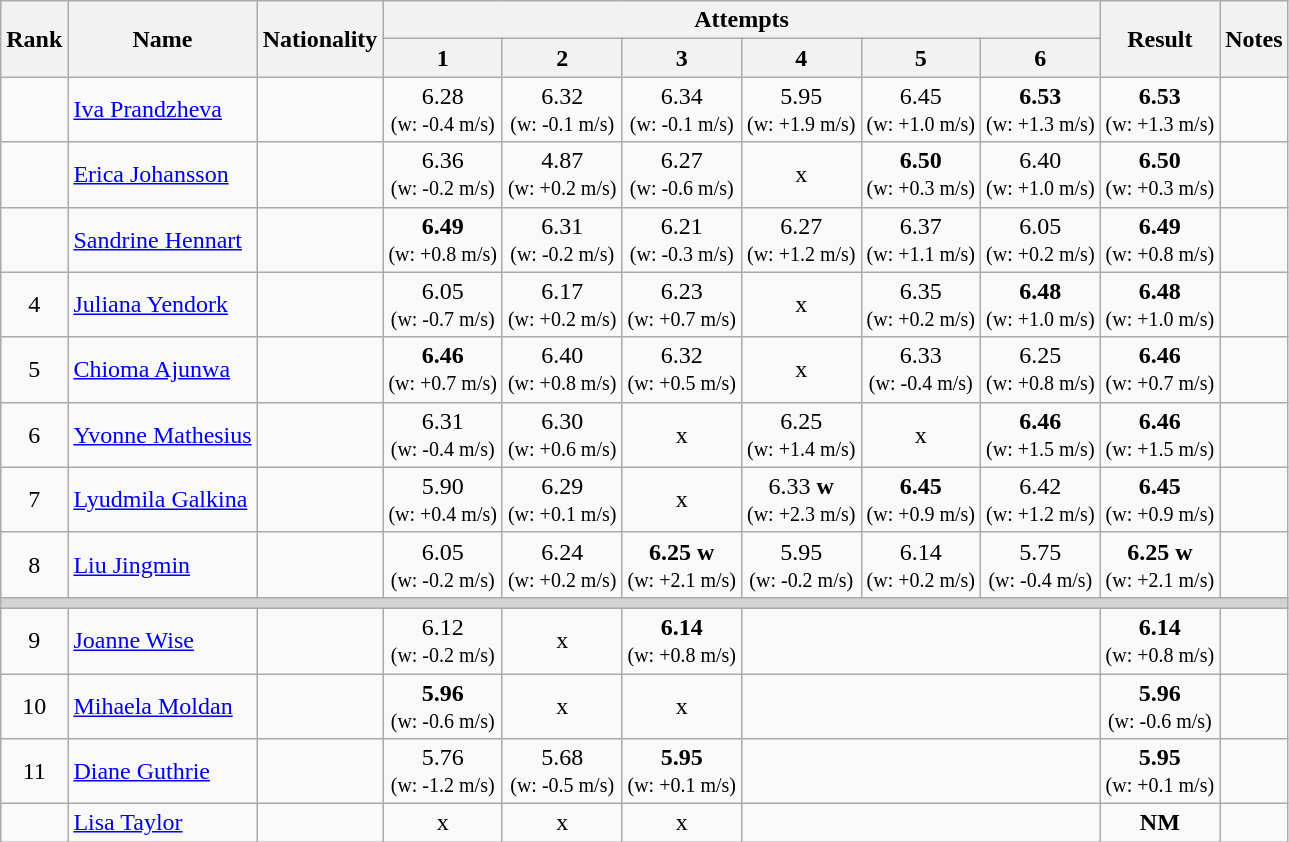<table class="wikitable sortable" style="text-align:center">
<tr>
<th rowspan=2>Rank</th>
<th rowspan=2>Name</th>
<th rowspan=2>Nationality</th>
<th colspan=6>Attempts</th>
<th rowspan=2>Result</th>
<th rowspan=2>Notes</th>
</tr>
<tr>
<th>1</th>
<th>2</th>
<th>3</th>
<th>4</th>
<th>5</th>
<th>6</th>
</tr>
<tr>
<td></td>
<td align=left><a href='#'>Iva Prandzheva</a></td>
<td align=left></td>
<td>6.28<br><small>(w: -0.4 m/s)</small></td>
<td>6.32<br><small>(w: -0.1 m/s)</small></td>
<td>6.34<br><small>(w: -0.1 m/s)</small></td>
<td>5.95<br><small>(w: +1.9 m/s)</small></td>
<td>6.45<br><small>(w: +1.0 m/s)</small></td>
<td><strong>6.53</strong><br><small>(w: +1.3 m/s)</small></td>
<td><strong>6.53</strong> <br><small>(w: +1.3 m/s)</small></td>
<td></td>
</tr>
<tr>
<td></td>
<td align=left><a href='#'>Erica Johansson</a></td>
<td align=left></td>
<td>6.36<br><small>(w: -0.2 m/s)</small></td>
<td>4.87<br><small>(w: +0.2 m/s)</small></td>
<td>6.27<br><small>(w: -0.6 m/s)</small></td>
<td>x</td>
<td><strong>6.50</strong><br><small>(w: +0.3 m/s)</small></td>
<td>6.40<br><small>(w: +1.0 m/s)</small></td>
<td><strong>6.50</strong> <br><small>(w: +0.3 m/s)</small></td>
<td></td>
</tr>
<tr>
<td></td>
<td align=left><a href='#'>Sandrine Hennart</a></td>
<td align=left></td>
<td><strong>6.49</strong><br><small>(w: +0.8 m/s)</small></td>
<td>6.31<br><small>(w: -0.2 m/s)</small></td>
<td>6.21<br><small>(w: -0.3 m/s)</small></td>
<td>6.27<br><small>(w: +1.2 m/s)</small></td>
<td>6.37<br><small>(w: +1.1 m/s)</small></td>
<td>6.05<br><small>(w: +0.2 m/s)</small></td>
<td><strong>6.49</strong> <br><small>(w: +0.8 m/s)</small></td>
<td></td>
</tr>
<tr>
<td>4</td>
<td align=left><a href='#'>Juliana Yendork</a></td>
<td align=left></td>
<td>6.05<br><small>(w: -0.7 m/s)</small></td>
<td>6.17<br><small>(w: +0.2 m/s)</small></td>
<td>6.23<br><small>(w: +0.7 m/s)</small></td>
<td>x</td>
<td>6.35<br><small>(w: +0.2 m/s)</small></td>
<td><strong>6.48</strong><br><small>(w: +1.0 m/s)</small></td>
<td><strong>6.48</strong> <br><small>(w: +1.0 m/s)</small></td>
<td></td>
</tr>
<tr>
<td>5</td>
<td align=left><a href='#'>Chioma Ajunwa</a></td>
<td align=left></td>
<td><strong>6.46</strong><br><small>(w: +0.7 m/s)</small></td>
<td>6.40<br><small>(w: +0.8 m/s)</small></td>
<td>6.32<br><small>(w: +0.5 m/s)</small></td>
<td>x</td>
<td>6.33<br><small>(w: -0.4 m/s)</small></td>
<td>6.25<br><small>(w: +0.8 m/s)</small></td>
<td><strong>6.46</strong> <br><small>(w: +0.7 m/s)</small></td>
<td></td>
</tr>
<tr>
<td>6</td>
<td align=left><a href='#'>Yvonne Mathesius</a></td>
<td align=left></td>
<td>6.31<br><small>(w: -0.4 m/s)</small></td>
<td>6.30<br><small>(w: +0.6 m/s)</small></td>
<td>x</td>
<td>6.25<br><small>(w: +1.4 m/s)</small></td>
<td>x</td>
<td><strong>6.46</strong><br><small>(w: +1.5 m/s)</small></td>
<td><strong>6.46</strong> <br><small>(w: +1.5 m/s)</small></td>
<td></td>
</tr>
<tr>
<td>7</td>
<td align=left><a href='#'>Lyudmila Galkina</a></td>
<td align=left></td>
<td>5.90<br><small>(w: +0.4 m/s)</small></td>
<td>6.29<br><small>(w: +0.1 m/s)</small></td>
<td>x</td>
<td>6.33 <strong>w</strong> <br><small>(w: +2.3 m/s)</small></td>
<td><strong>6.45</strong><br><small>(w: +0.9 m/s)</small></td>
<td>6.42<br><small>(w: +1.2 m/s)</small></td>
<td><strong>6.45</strong> <br><small>(w: +0.9 m/s)</small></td>
<td></td>
</tr>
<tr>
<td>8</td>
<td align=left><a href='#'>Liu Jingmin</a></td>
<td align=left></td>
<td>6.05<br><small>(w: -0.2 m/s)</small></td>
<td>6.24<br><small>(w: +0.2 m/s)</small></td>
<td><strong>6.25</strong> <strong>w</strong> <br><small>(w: +2.1 m/s)</small></td>
<td>5.95<br><small>(w: -0.2 m/s)</small></td>
<td>6.14<br><small>(w: +0.2 m/s)</small></td>
<td>5.75<br><small>(w: -0.4 m/s)</small></td>
<td><strong>6.25</strong>  <strong>w</strong> <br><small>(w: +2.1 m/s)</small></td>
<td></td>
</tr>
<tr>
<td colspan=11 bgcolor=lightgray></td>
</tr>
<tr>
<td>9</td>
<td align=left><a href='#'>Joanne Wise</a></td>
<td align=left></td>
<td>6.12<br><small>(w: -0.2 m/s)</small></td>
<td>x</td>
<td><strong>6.14</strong><br><small>(w: +0.8 m/s)</small></td>
<td colspan=3></td>
<td><strong>6.14</strong> <br><small>(w: +0.8 m/s)</small></td>
<td></td>
</tr>
<tr>
<td>10</td>
<td align=left><a href='#'>Mihaela Moldan</a></td>
<td align=left></td>
<td><strong>5.96</strong><br><small>(w: -0.6 m/s)</small></td>
<td>x</td>
<td>x</td>
<td colspan=3></td>
<td><strong>5.96</strong> <br><small>(w: -0.6 m/s)</small></td>
<td></td>
</tr>
<tr>
<td>11</td>
<td align=left><a href='#'>Diane Guthrie</a></td>
<td align=left></td>
<td>5.76<br><small>(w: -1.2 m/s)</small></td>
<td>5.68<br><small>(w: -0.5 m/s)</small></td>
<td><strong>5.95</strong><br><small>(w: +0.1 m/s)</small></td>
<td colspan=3></td>
<td><strong>5.95</strong> <br><small>(w: +0.1 m/s)</small></td>
<td></td>
</tr>
<tr>
<td></td>
<td align=left><a href='#'>Lisa Taylor</a></td>
<td align=left></td>
<td>x</td>
<td>x</td>
<td>x</td>
<td colspan=3></td>
<td><strong>NM</strong></td>
<td></td>
</tr>
</table>
